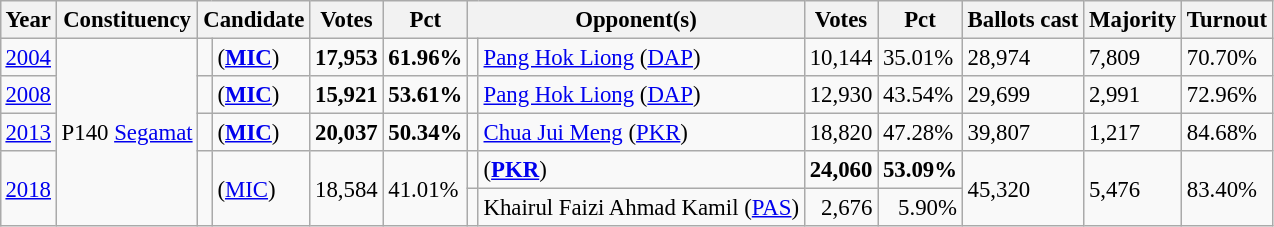<table class="wikitable" style="margin:0.5em; font-size:95%">
<tr>
<th>Year</th>
<th>Constituency</th>
<th colspan=2>Candidate</th>
<th>Votes</th>
<th>Pct</th>
<th colspan=2>Opponent(s)</th>
<th>Votes</th>
<th>Pct</th>
<th>Ballots cast</th>
<th>Majority</th>
<th>Turnout</th>
</tr>
<tr>
<td><a href='#'>2004</a></td>
<td rowspan=5>P140 <a href='#'>Segamat</a></td>
<td></td>
<td> (<a href='#'><strong>MIC</strong></a>)</td>
<td align="right"><strong>17,953</strong></td>
<td><strong>61.96%</strong></td>
<td></td>
<td><a href='#'>Pang Hok Liong</a> (<a href='#'>DAP</a>)</td>
<td align="right">10,144</td>
<td>35.01%</td>
<td>28,974</td>
<td>7,809</td>
<td>70.70%</td>
</tr>
<tr>
<td><a href='#'>2008</a></td>
<td></td>
<td> (<a href='#'><strong>MIC</strong></a>)</td>
<td align="right"><strong>15,921</strong></td>
<td><strong>53.61%</strong></td>
<td></td>
<td><a href='#'>Pang Hok Liong</a> (<a href='#'>DAP</a>)</td>
<td align="right">12,930</td>
<td>43.54%</td>
<td>29,699</td>
<td>2,991</td>
<td>72.96%</td>
</tr>
<tr>
<td><a href='#'>2013</a></td>
<td></td>
<td> (<a href='#'><strong>MIC</strong></a>)</td>
<td align="right"><strong>20,037</strong></td>
<td><strong>50.34%</strong></td>
<td></td>
<td><a href='#'>Chua Jui Meng</a> (<a href='#'>PKR</a>)</td>
<td align="right">18,820</td>
<td>47.28%</td>
<td>39,807</td>
<td>1,217</td>
<td>84.68%</td>
</tr>
<tr>
<td rowspan=2><a href='#'>2018</a></td>
<td rowspan=2 ></td>
<td rowspan=2> (<a href='#'>MIC</a>)</td>
<td rowspan=2 align="right">18,584</td>
<td rowspan=2>41.01%</td>
<td></td>
<td> (<a href='#'><strong>PKR</strong></a>)</td>
<td align="right"><strong>24,060</strong></td>
<td><strong>53.09%</strong></td>
<td rowspan=2>45,320</td>
<td rowspan=2>5,476</td>
<td rowspan=2>83.40%</td>
</tr>
<tr>
<td></td>
<td>Khairul Faizi Ahmad Kamil (<a href='#'>PAS</a>)</td>
<td align="right">2,676</td>
<td align=right>5.90%</td>
</tr>
</table>
